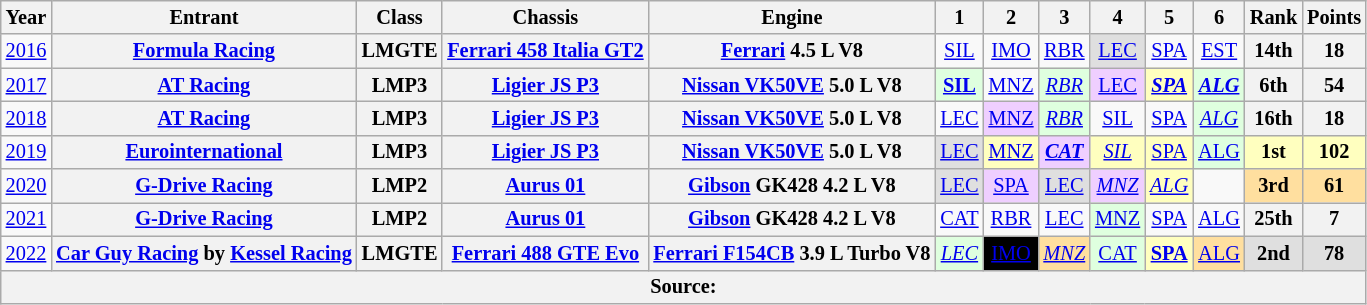<table class="wikitable" style="text-align:center; font-size:85%">
<tr>
<th>Year</th>
<th>Entrant</th>
<th>Class</th>
<th>Chassis</th>
<th>Engine</th>
<th>1</th>
<th>2</th>
<th>3</th>
<th>4</th>
<th>5</th>
<th>6</th>
<th>Rank</th>
<th>Points</th>
</tr>
<tr>
<td><a href='#'>2016</a></td>
<th><a href='#'>Formula Racing</a></th>
<th>LMGTE</th>
<th><a href='#'>Ferrari 458 Italia GT2</a></th>
<th><a href='#'>Ferrari</a> 4.5 L V8</th>
<td><a href='#'>SIL</a></td>
<td><a href='#'>IMO</a></td>
<td><a href='#'>RBR</a></td>
<td style="background:#DFDFDF;"><a href='#'>LEC</a><br></td>
<td><a href='#'>SPA</a></td>
<td><a href='#'>EST</a></td>
<th>14th</th>
<th>18</th>
</tr>
<tr>
<td><a href='#'>2017</a></td>
<th><a href='#'>AT Racing</a></th>
<th>LMP3</th>
<th><a href='#'>Ligier JS P3</a></th>
<th><a href='#'>Nissan VK50VE</a> 5.0 L V8</th>
<td style="background:#DFFFDF;"><strong><a href='#'>SIL</a></strong><br></td>
<td><a href='#'>MNZ</a></td>
<td style="background:#DFFFDF;"><em><a href='#'>RBR</a></em><br></td>
<td style="background:#EFCFFF;"><a href='#'>LEC</a><br></td>
<td style="background:#FFFFBF;"><strong><em><a href='#'>SPA</a></em></strong><br></td>
<td style="background:#DFFFDF;"><strong><em><a href='#'>ALG</a></em></strong><br></td>
<th>6th</th>
<th>54</th>
</tr>
<tr>
<td><a href='#'>2018</a></td>
<th><a href='#'>AT Racing</a></th>
<th>LMP3</th>
<th><a href='#'>Ligier JS P3</a></th>
<th><a href='#'>Nissan VK50VE</a> 5.0 L V8</th>
<td><a href='#'>LEC</a></td>
<td style="background:#EFCFFF;"><a href='#'>MNZ</a><br></td>
<td style="background:#DFFFDF;"><em><a href='#'>RBR</a></em><br></td>
<td><a href='#'>SIL</a></td>
<td><a href='#'>SPA</a></td>
<td style="background:#DFFFDF;"><em><a href='#'>ALG</a></em><br></td>
<th>16th</th>
<th>18</th>
</tr>
<tr>
<td><a href='#'>2019</a></td>
<th><a href='#'>Eurointernational</a></th>
<th>LMP3</th>
<th><a href='#'>Ligier JS P3</a></th>
<th><a href='#'>Nissan VK50VE</a> 5.0 L V8</th>
<td style="background:#DFDFDF;"><a href='#'>LEC</a><br></td>
<td style="background:#FFFFBF;"><a href='#'>MNZ</a><br></td>
<td style="background:#EFCFFF;"><strong><em><a href='#'>CAT</a></em></strong><br></td>
<td style="background:#FFFFBF;"><em><a href='#'>SIL</a></em><br></td>
<td style="background:#FFFFBF;"><a href='#'>SPA</a><br></td>
<td style="background:#DFFFDF;"><a href='#'>ALG</a><br></td>
<th style="background:#FFFFBF;">1st</th>
<th style="background:#FFFFBF;">102</th>
</tr>
<tr>
<td><a href='#'>2020</a></td>
<th><a href='#'>G-Drive Racing</a></th>
<th>LMP2</th>
<th><a href='#'>Aurus 01</a></th>
<th><a href='#'>Gibson</a> GK428 4.2 L V8</th>
<td style="background:#DFDFDF;"><a href='#'>LEC</a><br></td>
<td style="background:#EFCFFF;"><a href='#'>SPA</a><br></td>
<td style="background:#DFDFDF;"><a href='#'>LEC</a><br></td>
<td style="background:#EFCFFF;"><em><a href='#'>MNZ</a></em><br></td>
<td style="background:#FFFFBF;"><em><a href='#'>ALG</a></em><br></td>
<td></td>
<th style="background:#FFDF9F;">3rd</th>
<th style="background:#FFDF9F;">61</th>
</tr>
<tr>
<td><a href='#'>2021</a></td>
<th><a href='#'>G-Drive Racing</a></th>
<th>LMP2</th>
<th><a href='#'>Aurus 01</a></th>
<th><a href='#'>Gibson</a> GK428 4.2 L V8</th>
<td><a href='#'>CAT</a></td>
<td><a href='#'>RBR</a></td>
<td><a href='#'>LEC</a></td>
<td style="background:#DFFFDF;"><a href='#'>MNZ</a><br></td>
<td><a href='#'>SPA</a></td>
<td><a href='#'>ALG</a></td>
<th>25th</th>
<th>7</th>
</tr>
<tr>
<td><a href='#'>2022</a></td>
<th><a href='#'>Car Guy Racing</a> by <a href='#'>Kessel Racing</a></th>
<th>LMGTE</th>
<th><a href='#'>Ferrari 488 GTE Evo</a></th>
<th><a href='#'>Ferrari F154CB</a> 3.9 L Turbo V8</th>
<td style="background:#DFFFDF;"><em><a href='#'>LEC</a></em><br></td>
<td style="background:#000000; color:white"><a href='#'><span>IMO</span></a><br></td>
<td style="background:#FFDF9F;"><em><a href='#'>MNZ</a></em><br></td>
<td style="background:#DFFFDF;"><a href='#'>CAT</a><br></td>
<td style="background:#FFFFBF;"><strong><a href='#'>SPA</a></strong><br></td>
<td style="background:#FFDF9F;"><a href='#'>ALG</a><br></td>
<th style="background:#DFDFDF;">2nd</th>
<th style="background:#DFDFDF;">78</th>
</tr>
<tr>
<th colspan="13">Source:</th>
</tr>
</table>
